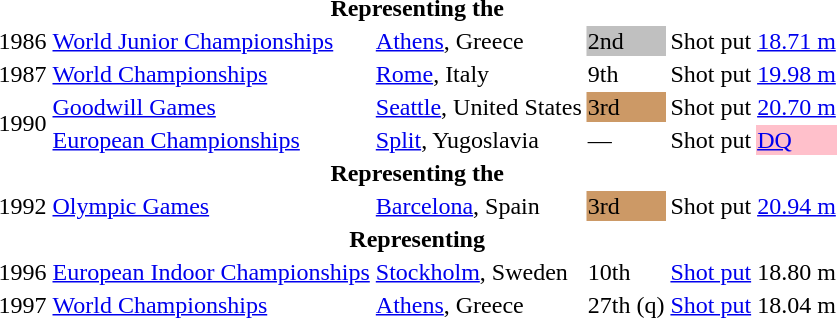<table>
<tr>
<th colspan="6">Representing the </th>
</tr>
<tr>
<td>1986</td>
<td><a href='#'>World Junior Championships</a></td>
<td><a href='#'>Athens</a>, Greece</td>
<td bgcolor="silver">2nd</td>
<td>Shot put</td>
<td><a href='#'>18.71 m</a></td>
</tr>
<tr>
<td>1987</td>
<td><a href='#'>World Championships</a></td>
<td><a href='#'>Rome</a>, Italy</td>
<td>9th</td>
<td>Shot put</td>
<td><a href='#'>19.98 m</a></td>
</tr>
<tr>
<td rowspan=2>1990</td>
<td><a href='#'>Goodwill Games</a></td>
<td><a href='#'>Seattle</a>, United States</td>
<td bgcolor="cc9966">3rd</td>
<td>Shot put</td>
<td><a href='#'>20.70 m</a></td>
</tr>
<tr>
<td><a href='#'>European Championships</a></td>
<td><a href='#'>Split</a>, Yugoslavia</td>
<td>—</td>
<td>Shot put</td>
<td bgcolor=pink><a href='#'>DQ</a></td>
</tr>
<tr>
<th colspan="6">Representing the </th>
</tr>
<tr>
<td>1992</td>
<td><a href='#'>Olympic Games</a></td>
<td><a href='#'>Barcelona</a>, Spain</td>
<td bgcolor="cc9966">3rd</td>
<td>Shot put</td>
<td><a href='#'>20.94 m</a></td>
</tr>
<tr>
<th colspan=6>Representing </th>
</tr>
<tr>
<td>1996</td>
<td><a href='#'>European Indoor Championships</a></td>
<td><a href='#'>Stockholm</a>, Sweden</td>
<td>10th</td>
<td><a href='#'>Shot put</a></td>
<td>18.80 m</td>
</tr>
<tr>
<td>1997</td>
<td><a href='#'>World Championships</a></td>
<td><a href='#'>Athens</a>, Greece</td>
<td>27th (q)</td>
<td><a href='#'>Shot put</a></td>
<td>18.04 m</td>
</tr>
</table>
